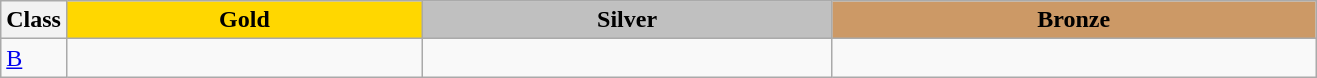<table class=wikitable style="font-size:100%">
<tr>
<th rowspan="1" width="5%">Class</th>
<th rowspan="1" style="background:gold;">Gold</th>
<th colspan="1" style="background:silver;">Silver</th>
<th colspan="1" style="background:#CC9966;">Bronze</th>
</tr>
<tr>
<td><a href='#'>B</a></td>
<td></td>
<td></td>
<td></td>
</tr>
</table>
